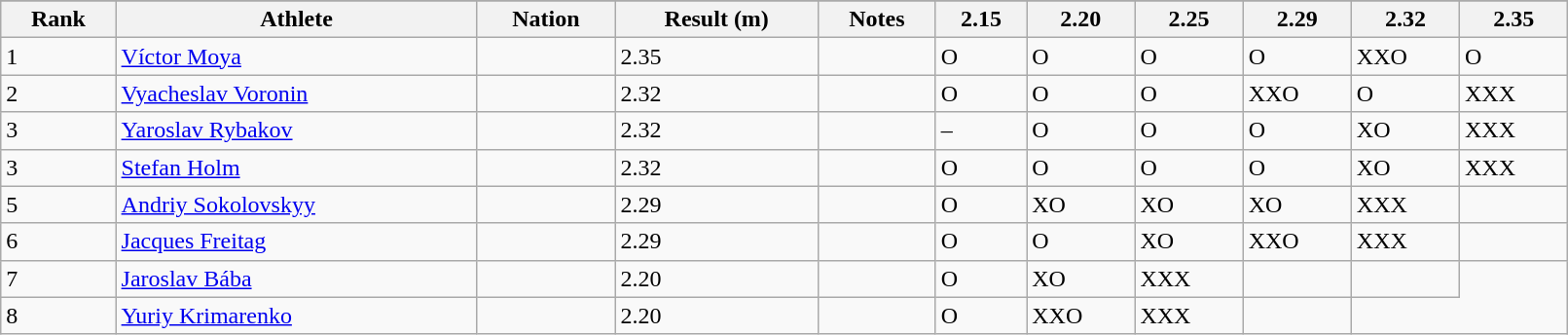<table class="wikitable" width=85%>
<tr>
</tr>
<tr>
<th>Rank</th>
<th>Athlete</th>
<th>Nation</th>
<th>Result (m)</th>
<th>Notes</th>
<th>2.15</th>
<th>2.20</th>
<th>2.25</th>
<th>2.29</th>
<th>2.32</th>
<th>2.35</th>
</tr>
<tr>
<td>1</td>
<td><a href='#'>Víctor Moya</a></td>
<td></td>
<td>2.35</td>
<td></td>
<td>O</td>
<td>O</td>
<td>O</td>
<td>O</td>
<td>XXO</td>
<td>O</td>
</tr>
<tr>
<td>2</td>
<td><a href='#'>Vyacheslav Voronin</a></td>
<td></td>
<td>2.32</td>
<td></td>
<td>O</td>
<td>O</td>
<td>O</td>
<td>XXO</td>
<td>O</td>
<td>XXX</td>
</tr>
<tr>
<td>3</td>
<td><a href='#'>Yaroslav Rybakov</a></td>
<td></td>
<td>2.32</td>
<td></td>
<td>–</td>
<td>O</td>
<td>O</td>
<td>O</td>
<td>XO</td>
<td>XXX</td>
</tr>
<tr>
<td>3</td>
<td><a href='#'>Stefan Holm</a></td>
<td></td>
<td>2.32</td>
<td></td>
<td>O</td>
<td>O</td>
<td>O</td>
<td>O</td>
<td>XO</td>
<td>XXX</td>
</tr>
<tr>
<td>5</td>
<td><a href='#'>Andriy Sokolovskyy</a></td>
<td></td>
<td>2.29</td>
<td></td>
<td>O</td>
<td>XO</td>
<td>XO</td>
<td>XO</td>
<td>XXX</td>
<td></td>
</tr>
<tr>
<td>6</td>
<td><a href='#'>Jacques Freitag</a></td>
<td></td>
<td>2.29</td>
<td></td>
<td>O</td>
<td>O</td>
<td>XO</td>
<td>XXO</td>
<td>XXX</td>
<td></td>
</tr>
<tr>
<td>7</td>
<td><a href='#'>Jaroslav Bába</a></td>
<td></td>
<td>2.20</td>
<td></td>
<td>O</td>
<td>XO</td>
<td>XXX</td>
<td></td>
<td></td>
</tr>
<tr>
<td>8</td>
<td><a href='#'>Yuriy Krimarenko</a></td>
<td></td>
<td>2.20</td>
<td></td>
<td>O</td>
<td>XXO</td>
<td>XXX</td>
<td></td>
</tr>
</table>
